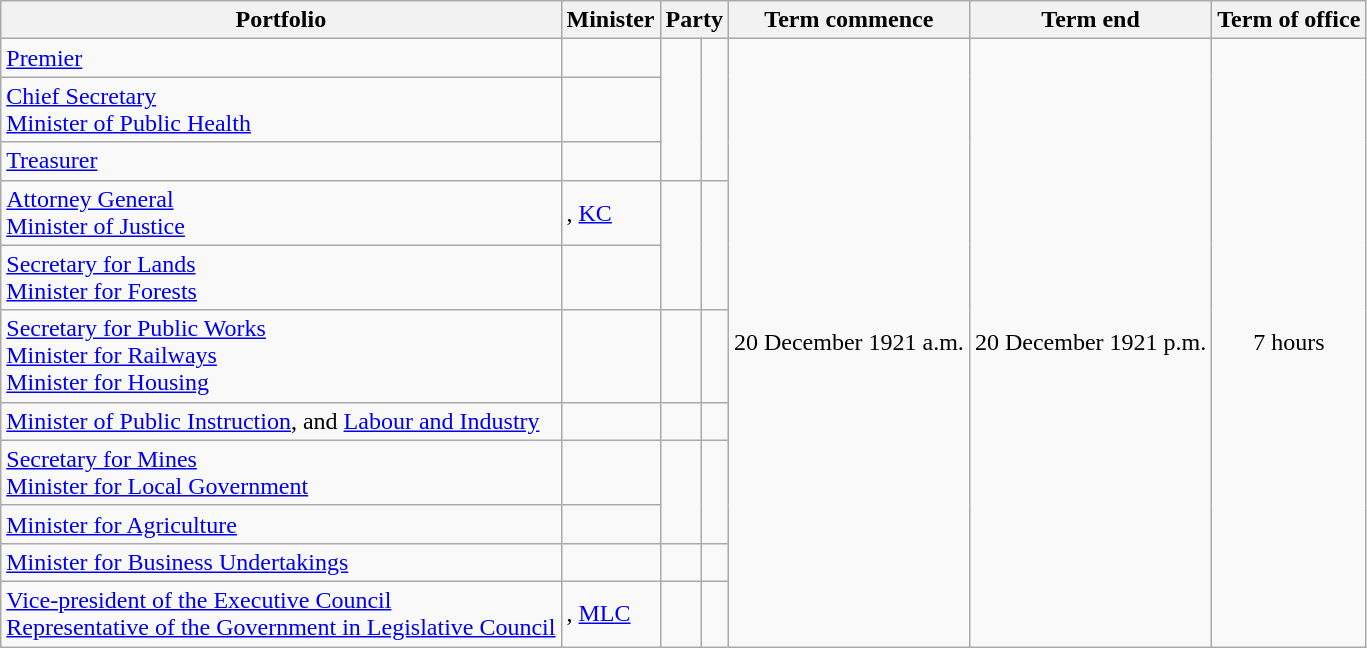<table class="wikitable sortable">
<tr>
<th>Portfolio</th>
<th>Minister</th>
<th colspan="2">Party</th>
<th>Term commence</th>
<th>Term end</th>
<th>Term of office</th>
</tr>
<tr>
<td><a href='#'>Premier</a></td>
<td></td>
<td rowspan="3" > </td>
<td rowspan="3"></td>
<td rowspan="11" align="center">20 December 1921 a.m.</td>
<td rowspan="11" align="center">20 December 1921 p.m.</td>
<td rowspan=11 align="center">7 hours</td>
</tr>
<tr>
<td><a href='#'>Chief Secretary</a><br><a href='#'>Minister of Public Health</a></td>
<td></td>
</tr>
<tr>
<td><a href='#'>Treasurer</a></td>
<td></td>
</tr>
<tr>
<td><a href='#'>Attorney General</a><br><a href='#'>Minister of Justice</a></td>
<td>, <a href='#'>KC</a></td>
<td rowspan="2" > </td>
<td rowspan="2"></td>
</tr>
<tr>
<td><a href='#'>Secretary for Lands</a><br><a href='#'>Minister for Forests</a></td>
<td></td>
</tr>
<tr>
<td><a href='#'>Secretary for Public Works</a><br><a href='#'>Minister for Railways</a><br><a href='#'>Minister for Housing</a></td>
<td></td>
<td> </td>
<td></td>
</tr>
<tr>
<td><a href='#'>Minister of Public Instruction</a>, and <a href='#'>Labour and Industry</a></td>
<td></td>
<td> </td>
<td></td>
</tr>
<tr>
<td><a href='#'>Secretary for Mines</a><br><a href='#'>Minister for Local Government</a></td>
<td></td>
<td rowspan="2" > </td>
<td rowspan="2"></td>
</tr>
<tr>
<td><a href='#'>Minister for Agriculture</a></td>
<td></td>
</tr>
<tr>
<td><a href='#'>Minister for Business Undertakings</a></td>
<td></td>
<td> </td>
<td></td>
</tr>
<tr>
<td><a href='#'>Vice-president of the Executive Council</a><br><a href='#'>Representative of the Government in Legislative Council</a></td>
<td>, <a href='#'>MLC</a></td>
<td> </td>
<td></td>
</tr>
</table>
